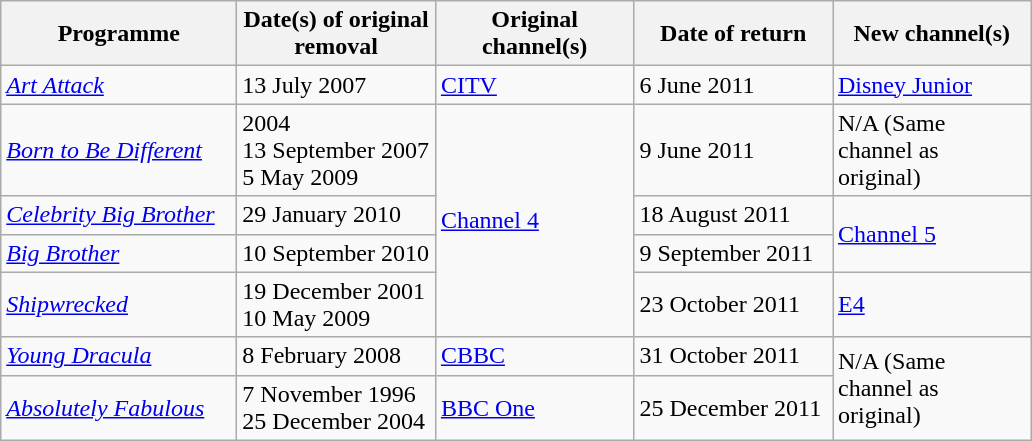<table class="wikitable">
<tr>
<th width=150>Programme</th>
<th width=125>Date(s) of original removal</th>
<th width=125>Original channel(s)</th>
<th width=125>Date of return</th>
<th width=125>New channel(s)</th>
</tr>
<tr>
<td><em><a href='#'>Art Attack</a></em></td>
<td>13 July 2007</td>
<td><a href='#'>CITV</a></td>
<td>6 June 2011</td>
<td><a href='#'>Disney Junior</a></td>
</tr>
<tr>
<td><em><a href='#'>Born to Be Different</a></em></td>
<td>2004<br>13 September 2007<br>5 May 2009</td>
<td rowspan=4><a href='#'>Channel 4</a></td>
<td>9 June 2011</td>
<td>N/A (Same channel as original)</td>
</tr>
<tr>
<td><em><a href='#'>Celebrity Big Brother</a></em></td>
<td>29 January 2010</td>
<td>18 August 2011</td>
<td rowspan=2><a href='#'>Channel 5</a></td>
</tr>
<tr>
<td><em><a href='#'>Big Brother</a></em></td>
<td>10 September 2010</td>
<td>9 September 2011</td>
</tr>
<tr>
<td><em><a href='#'>Shipwrecked</a></em></td>
<td>19 December 2001<br>10 May 2009</td>
<td>23 October 2011</td>
<td><a href='#'>E4</a></td>
</tr>
<tr>
<td><em><a href='#'>Young Dracula</a></em></td>
<td>8 February 2008</td>
<td><a href='#'>CBBC</a></td>
<td>31 October 2011</td>
<td rowspan="2">N/A (Same channel as original)</td>
</tr>
<tr>
<td><em><a href='#'>Absolutely Fabulous</a></em></td>
<td>7 November 1996<br>25 December 2004</td>
<td><a href='#'>BBC One</a></td>
<td>25 December 2011</td>
</tr>
</table>
